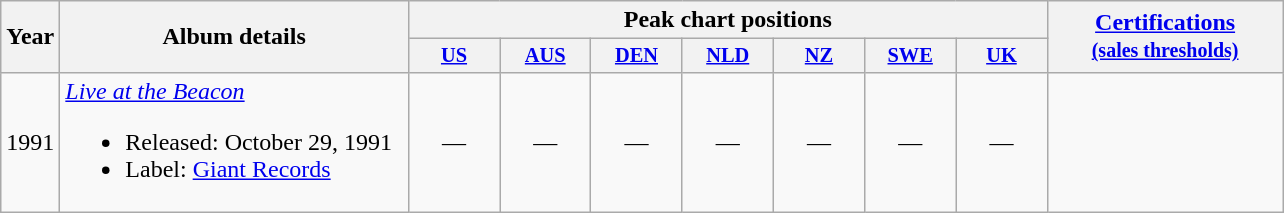<table class="wikitable" style="text-align:left;">
<tr>
<th rowspan="2">Year</th>
<th rowspan="2" style="width:225px;">Album details</th>
<th colspan="7">Peak chart positions</th>
<th rowspan="2" style="width:150px;"><a href='#'>Certifications</a><br><small><a href='#'>(sales thresholds)</a></small></th>
</tr>
<tr>
<th style="width:4em;font-size:85%"><a href='#'>US</a><br></th>
<th style="width:4em;font-size:85%"><a href='#'>AUS</a><br></th>
<th style="width:4em;font-size:85%"><a href='#'>DEN</a><br></th>
<th style="width:4em;font-size:85%"><a href='#'>NLD</a><br></th>
<th style="width:4em;font-size:85%"><a href='#'>NZ</a><br></th>
<th style="width:4em;font-size:85%"><a href='#'>SWE</a><br></th>
<th style="width:4em;font-size:85%"><a href='#'>UK</a><br></th>
</tr>
<tr>
<td>1991</td>
<td><em><a href='#'>Live at the Beacon</a></em><br><ul><li>Released: October 29, 1991</li><li>Label: <a href='#'>Giant Records</a></li></ul></td>
<td style="text-align:center;">—</td>
<td style="text-align:center;">—</td>
<td style="text-align:center;">—</td>
<td style="text-align:center;">—</td>
<td style="text-align:center;">—</td>
<td style="text-align:center;">—</td>
<td style="text-align:center;">—</td>
<td></td>
</tr>
</table>
